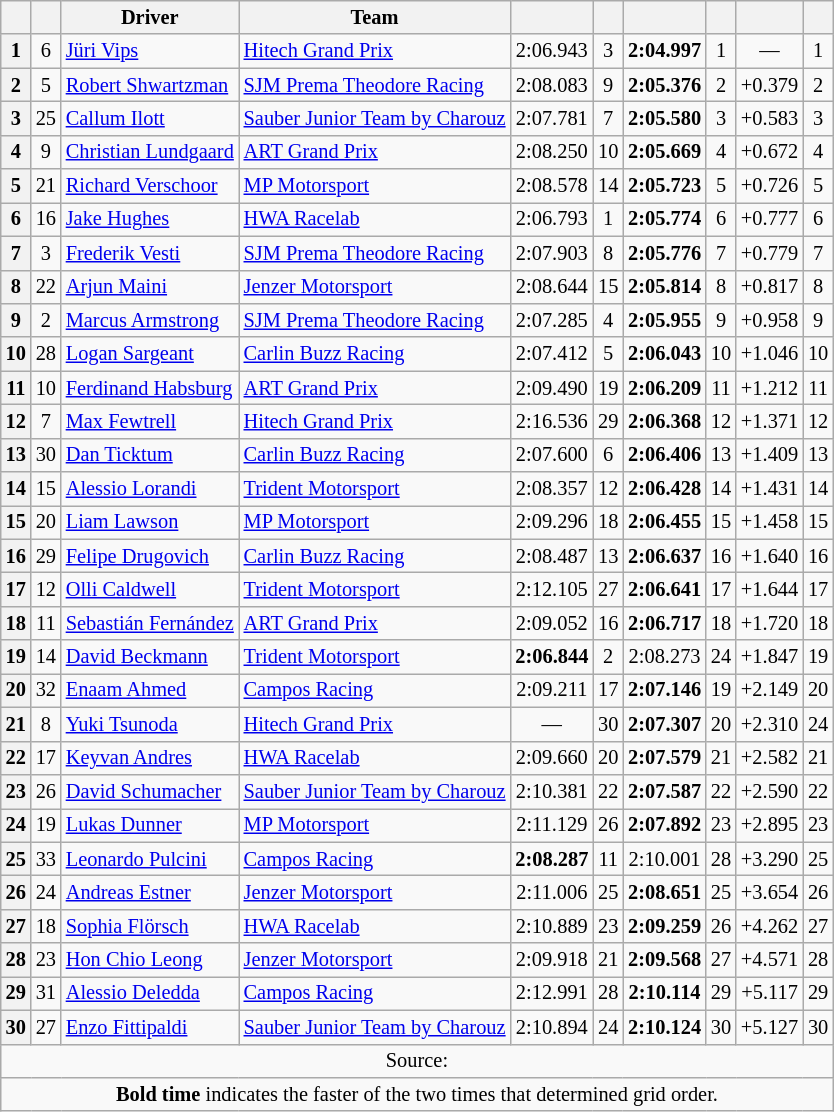<table class="wikitable" style="font-size:85%;">
<tr>
<th scope="col"></th>
<th scope="col"></th>
<th scope="col">Driver</th>
<th scope="col">Team</th>
<th scope="col"></th>
<th scope="col"></th>
<th scope="col"></th>
<th scope="col"></th>
<th scope="col"></th>
<th scope="col"></th>
</tr>
<tr>
<th scope="row">1</th>
<td align="center">6</td>
<td> <a href='#'>Jüri Vips</a></td>
<td><a href='#'>Hitech Grand Prix</a></td>
<td align="center">2:06.943</td>
<td align="center">3</td>
<td align="center"><strong>2:04.997</strong></td>
<td align="center">1</td>
<td align="center">—</td>
<td align="center">1</td>
</tr>
<tr>
<th scope="row">2</th>
<td align="center">5</td>
<td> <a href='#'>Robert Shwartzman</a></td>
<td><a href='#'>SJM Prema Theodore Racing</a></td>
<td align="center">2:08.083</td>
<td align="center">9</td>
<td align="center"><strong>2:05.376</strong></td>
<td align="center">2</td>
<td align="center">+0.379</td>
<td align="center">2</td>
</tr>
<tr>
<th scope="row">3</th>
<td align="center">25</td>
<td> <a href='#'>Callum Ilott</a></td>
<td><a href='#'>Sauber Junior Team by Charouz</a></td>
<td align="center">2:07.781</td>
<td align="center">7</td>
<td align="center"><strong>2:05.580</strong></td>
<td align="center">3</td>
<td align="center">+0.583</td>
<td align="center">3</td>
</tr>
<tr>
<th scope="row">4</th>
<td align="center">9</td>
<td> <a href='#'>Christian Lundgaard</a></td>
<td><a href='#'>ART Grand Prix</a></td>
<td align="center">2:08.250</td>
<td align="center">10</td>
<td align="center"><strong>2:05.669</strong></td>
<td align="center">4</td>
<td align="center">+0.672</td>
<td align="center">4</td>
</tr>
<tr>
<th scope="row">5</th>
<td align="center">21</td>
<td> <a href='#'>Richard Verschoor</a></td>
<td><a href='#'>MP Motorsport</a></td>
<td align="center">2:08.578</td>
<td align="center">14</td>
<td align="center"><strong>2:05.723</strong></td>
<td align="center">5</td>
<td align="center">+0.726</td>
<td align="center">5</td>
</tr>
<tr>
<th scope="row">6</th>
<td align="center">16</td>
<td> <a href='#'>Jake Hughes</a></td>
<td><a href='#'>HWA Racelab</a></td>
<td align="center">2:06.793</td>
<td align="center">1</td>
<td align="center"><strong>2:05.774</strong></td>
<td align="center">6</td>
<td align="center">+0.777</td>
<td align="center">6</td>
</tr>
<tr>
<th scope="row">7</th>
<td align="center">3</td>
<td> <a href='#'>Frederik Vesti</a></td>
<td><a href='#'>SJM Prema Theodore Racing</a></td>
<td align="center">2:07.903</td>
<td align="center">8</td>
<td align="center"><strong>2:05.776</strong></td>
<td align="center">7</td>
<td align="center">+0.779</td>
<td align="center">7</td>
</tr>
<tr>
<th scope="row">8</th>
<td align="center">22</td>
<td> <a href='#'>Arjun Maini</a></td>
<td><a href='#'>Jenzer Motorsport</a></td>
<td align="center">2:08.644</td>
<td align="center">15</td>
<td align="center"><strong>2:05.814</strong></td>
<td align="center">8</td>
<td align="center">+0.817</td>
<td align="center">8</td>
</tr>
<tr>
<th scope="row">9</th>
<td align="center">2</td>
<td> <a href='#'>Marcus Armstrong</a></td>
<td><a href='#'>SJM Prema Theodore Racing</a></td>
<td align="center">2:07.285</td>
<td align="center">4</td>
<td align="center"><strong>2:05.955</strong></td>
<td align="center">9</td>
<td align="center">+0.958</td>
<td align="center">9</td>
</tr>
<tr>
<th scope="row">10</th>
<td align="center">28</td>
<td> <a href='#'>Logan Sargeant</a></td>
<td><a href='#'>Carlin Buzz Racing</a></td>
<td align="center">2:07.412</td>
<td align="center">5</td>
<td align="center"><strong>2:06.043</strong></td>
<td align="center">10</td>
<td align="center">+1.046</td>
<td align="center">10</td>
</tr>
<tr>
<th scope="row">11</th>
<td align="center">10</td>
<td> <a href='#'>Ferdinand Habsburg</a></td>
<td><a href='#'>ART Grand Prix</a></td>
<td align="center">2:09.490</td>
<td align="center">19</td>
<td align="center"><strong>2:06.209</strong></td>
<td align="center">11</td>
<td align="center">+1.212</td>
<td align="center">11</td>
</tr>
<tr>
<th scope="row">12</th>
<td align="center">7</td>
<td> <a href='#'>Max Fewtrell</a></td>
<td><a href='#'>Hitech Grand Prix</a></td>
<td align="center">2:16.536</td>
<td align="center">29</td>
<td align="center"><strong>2:06.368</strong></td>
<td align="center">12</td>
<td align="center">+1.371</td>
<td align="center">12</td>
</tr>
<tr>
<th scope="row">13</th>
<td align="center">30</td>
<td> <a href='#'>Dan Ticktum</a></td>
<td><a href='#'>Carlin Buzz Racing</a></td>
<td align="center">2:07.600</td>
<td align="center">6</td>
<td align="center"><strong>2:06.406</strong></td>
<td align="center">13</td>
<td align="center">+1.409</td>
<td align="center">13</td>
</tr>
<tr>
<th scope="row">14</th>
<td align="center">15</td>
<td> <a href='#'>Alessio Lorandi</a></td>
<td><a href='#'>Trident Motorsport</a></td>
<td align="center">2:08.357</td>
<td align="center">12</td>
<td align="center"><strong>2:06.428</strong></td>
<td align="center">14</td>
<td align="center">+1.431</td>
<td align="center">14</td>
</tr>
<tr>
<th scope="row">15</th>
<td align="center">20</td>
<td> <a href='#'>Liam Lawson</a></td>
<td><a href='#'>MP Motorsport</a></td>
<td align="center">2:09.296</td>
<td align="center">18</td>
<td align="center"><strong>2:06.455</strong></td>
<td align="center">15</td>
<td align="center">+1.458</td>
<td align="center">15</td>
</tr>
<tr>
<th scope="row">16</th>
<td align="center">29</td>
<td> <a href='#'>Felipe Drugovich</a></td>
<td><a href='#'>Carlin Buzz Racing</a></td>
<td align="center">2:08.487</td>
<td align="center">13</td>
<td align="center"><strong>2:06.637</strong></td>
<td align="center">16</td>
<td align="center">+1.640</td>
<td align="center">16</td>
</tr>
<tr>
<th scope="row">17</th>
<td align="center">12</td>
<td> <a href='#'>Olli Caldwell</a></td>
<td><a href='#'>Trident Motorsport</a></td>
<td align="center">2:12.105</td>
<td align="center">27</td>
<td align="center"><strong>2:06.641</strong></td>
<td align="center">17</td>
<td align="center">+1.644</td>
<td align="center">17</td>
</tr>
<tr>
<th scope="row">18</th>
<td align="center">11</td>
<td> <a href='#'>Sebastián Fernández</a></td>
<td><a href='#'>ART Grand Prix</a></td>
<td align="center">2:09.052</td>
<td align="center">16</td>
<td align="center"><strong>2:06.717</strong></td>
<td align="center">18</td>
<td align="center">+1.720</td>
<td align="center">18</td>
</tr>
<tr>
<th scope="row">19</th>
<td align="center">14</td>
<td> <a href='#'>David Beckmann</a></td>
<td><a href='#'>Trident Motorsport</a></td>
<td align="center"><strong>2:06.844</strong></td>
<td align="center">2</td>
<td align="center">2:08.273</td>
<td align="center">24</td>
<td align="center">+1.847</td>
<td align="center">19</td>
</tr>
<tr>
<th scope="row">20</th>
<td align="center">32</td>
<td> <a href='#'>Enaam Ahmed</a></td>
<td><a href='#'>Campos Racing</a></td>
<td align="center">2:09.211</td>
<td align="center">17</td>
<td align="center"><strong>2:07.146</strong></td>
<td align="center">19</td>
<td align="center">+2.149</td>
<td align="center">20</td>
</tr>
<tr>
<th scope="row">21</th>
<td align="center">8</td>
<td> <a href='#'>Yuki Tsunoda</a></td>
<td><a href='#'>Hitech Grand Prix</a></td>
<td align="center">—</td>
<td align="center">30</td>
<td align="center"><strong>2:07.307</strong></td>
<td align="center">20</td>
<td align="center">+2.310</td>
<td align="center">24</td>
</tr>
<tr>
<th scope="row">22</th>
<td align="center">17</td>
<td> <a href='#'>Keyvan Andres</a></td>
<td><a href='#'>HWA Racelab</a></td>
<td align="center">2:09.660</td>
<td align="center">20</td>
<td align="center"><strong>2:07.579</strong></td>
<td align="center">21</td>
<td align="center">+2.582</td>
<td align="center">21</td>
</tr>
<tr>
<th scope="row">23</th>
<td align="center">26</td>
<td> <a href='#'>David Schumacher</a></td>
<td><a href='#'>Sauber Junior Team by Charouz</a></td>
<td align="center">2:10.381</td>
<td align="center">22</td>
<td align="center"><strong>2:07.587</strong></td>
<td align="center">22</td>
<td align="center">+2.590</td>
<td align="center">22</td>
</tr>
<tr>
<th scope="row">24</th>
<td align="center">19</td>
<td> <a href='#'>Lukas Dunner</a></td>
<td><a href='#'>MP Motorsport</a></td>
<td align="center">2:11.129</td>
<td align="center">26</td>
<td align="center"><strong>2:07.892</strong></td>
<td align="center">23</td>
<td align="center">+2.895</td>
<td align="center">23</td>
</tr>
<tr>
<th scope="row">25</th>
<td align="center">33</td>
<td> <a href='#'>Leonardo Pulcini</a></td>
<td><a href='#'>Campos Racing</a></td>
<td align="center"><strong>2:08.287</strong></td>
<td align="center">11</td>
<td align="center">2:10.001</td>
<td align="center">28</td>
<td align="center">+3.290</td>
<td align="center">25</td>
</tr>
<tr>
<th scope="row">26</th>
<td align="center">24</td>
<td> <a href='#'>Andreas Estner</a></td>
<td><a href='#'>Jenzer Motorsport</a></td>
<td align="center">2:11.006</td>
<td align="center">25</td>
<td align="center"><strong>2:08.651</strong></td>
<td align="center">25</td>
<td align="center">+3.654</td>
<td align="center">26</td>
</tr>
<tr>
<th scope="row">27</th>
<td align="center">18</td>
<td> <a href='#'>Sophia Flörsch</a></td>
<td><a href='#'>HWA Racelab</a></td>
<td align="center">2:10.889</td>
<td align="center">23</td>
<td align="center"><strong>2:09.259</strong></td>
<td align="center">26</td>
<td align="center">+4.262</td>
<td align="center">27</td>
</tr>
<tr>
<th scope="row">28</th>
<td align="center">23</td>
<td> <a href='#'>Hon Chio Leong</a></td>
<td><a href='#'>Jenzer Motorsport</a></td>
<td align="center">2:09.918</td>
<td align="center">21</td>
<td align="center"><strong>2:09.568</strong></td>
<td align="center">27</td>
<td align="center">+4.571</td>
<td align="center">28</td>
</tr>
<tr>
<th scope="row">29</th>
<td align="center">31</td>
<td> <a href='#'>Alessio Deledda</a></td>
<td><a href='#'>Campos Racing</a></td>
<td align="center">2:12.991</td>
<td align="center">28</td>
<td align="center"><strong>2:10.114</strong></td>
<td align="center">29</td>
<td align="center">+5.117</td>
<td align="center">29</td>
</tr>
<tr>
<th scope="row">30</th>
<td align="center">27</td>
<td> <a href='#'>Enzo Fittipaldi</a></td>
<td><a href='#'>Sauber Junior Team by Charouz</a></td>
<td align="center">2:10.894</td>
<td align="center">24</td>
<td align="center"><strong>2:10.124</strong></td>
<td align="center">30</td>
<td align="center">+5.127</td>
<td align="center">30</td>
</tr>
<tr>
<td colspan="10" align="center">Source:</td>
</tr>
<tr>
<td colspan="10" align="center"><strong>Bold time</strong> indicates the faster of the two times that determined grid order.</td>
</tr>
</table>
